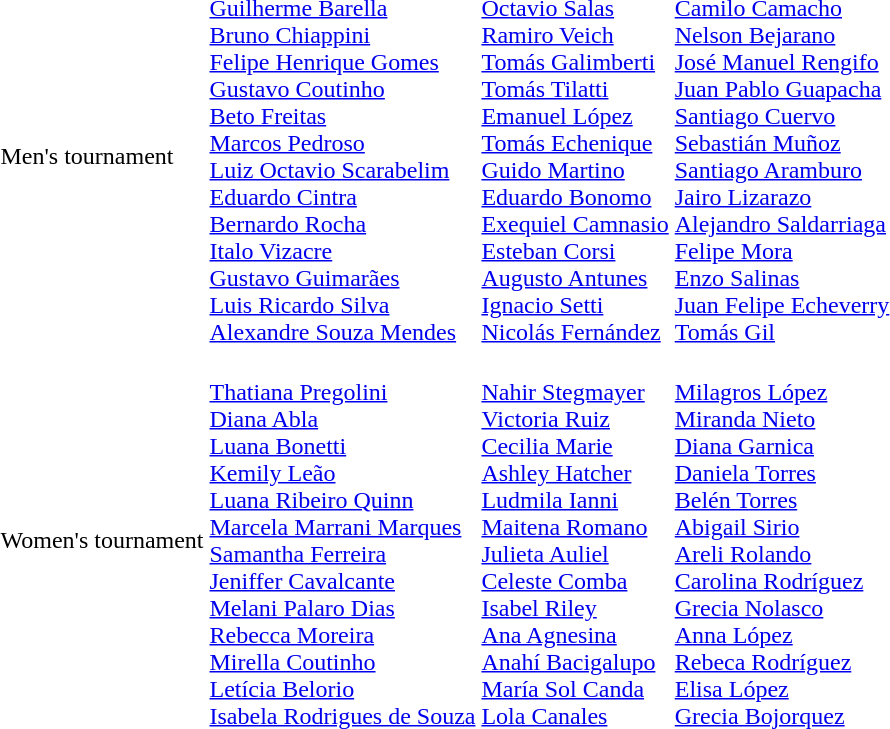<table>
<tr>
<td>Men's tournament<br></td>
<td><br><a href='#'>Guilherme Barella</a><br><a href='#'>Bruno Chiappini</a><br><a href='#'>Felipe Henrique Gomes</a><br><a href='#'>Gustavo Coutinho</a><br><a href='#'>Beto Freitas</a><br><a href='#'>Marcos Pedroso</a><br><a href='#'>Luiz Octavio Scarabelim</a><br><a href='#'>Eduardo Cintra</a><br><a href='#'>Bernardo Rocha</a><br><a href='#'>Italo Vizacre</a><br><a href='#'>Gustavo Guimarães</a><br><a href='#'>Luis Ricardo Silva</a><br><a href='#'>Alexandre Souza Mendes</a></td>
<td><br><a href='#'>Octavio Salas</a><br><a href='#'>Ramiro Veich</a><br><a href='#'>Tomás Galimberti</a><br><a href='#'>Tomás Tilatti</a><br><a href='#'>Emanuel López</a><br><a href='#'>Tomás Echenique</a><br><a href='#'>Guido Martino</a><br><a href='#'>Eduardo Bonomo</a><br><a href='#'>Exequiel Camnasio</a><br><a href='#'>Esteban Corsi</a><br><a href='#'>Augusto Antunes</a><br><a href='#'>Ignacio Setti</a><br><a href='#'>Nicolás Fernández</a></td>
<td><br><a href='#'>Camilo Camacho</a><br><a href='#'>Nelson Bejarano</a><br><a href='#'>José Manuel Rengifo</a><br><a href='#'>Juan Pablo Guapacha</a><br><a href='#'>Santiago Cuervo</a><br><a href='#'>Sebastián Muñoz</a><br><a href='#'>Santiago Aramburo</a><br><a href='#'>Jairo Lizarazo</a><br><a href='#'>Alejandro Saldarriaga</a><br><a href='#'>Felipe Mora</a><br><a href='#'>Enzo Salinas</a><br><a href='#'>Juan Felipe Echeverry</a><br><a href='#'>Tomás Gil</a></td>
</tr>
<tr>
<td>Women's tournament<br></td>
<td valign=top><br><a href='#'>Thatiana Pregolini</a><br><a href='#'>Diana Abla</a><br><a href='#'>Luana Bonetti</a><br><a href='#'>Kemily Leão</a><br><a href='#'>Luana Ribeiro Quinn</a><br><a href='#'>Marcela Marrani Marques</a><br><a href='#'>Samantha Ferreira</a><br><a href='#'>Jeniffer Cavalcante</a><br><a href='#'>Melani Palaro Dias</a><br><a href='#'>Rebecca Moreira</a><br><a href='#'>Mirella Coutinho</a><br><a href='#'>Letícia Belorio</a><br><a href='#'>Isabela Rodrigues de Souza</a></td>
<td valign=top><br><a href='#'>Nahir Stegmayer</a><br><a href='#'>Victoria Ruiz</a><br><a href='#'>Cecilia Marie</a><br><a href='#'>Ashley Hatcher</a><br><a href='#'>Ludmila Ianni</a><br><a href='#'>Maitena Romano</a><br><a href='#'>Julieta Auliel</a><br><a href='#'>Celeste Comba</a><br><a href='#'>Isabel Riley</a><br><a href='#'>Ana Agnesina</a><br><a href='#'>Anahí Bacigalupo</a><br><a href='#'>María Sol Canda</a><br><a href='#'>Lola Canales</a></td>
<td valign=top><br><a href='#'>Milagros López</a><br><a href='#'>Miranda Nieto</a><br><a href='#'>Diana Garnica</a><br><a href='#'>Daniela Torres</a><br><a href='#'>Belén Torres</a><br><a href='#'>Abigail Sirio</a><br><a href='#'>Areli Rolando</a><br><a href='#'>Carolina Rodríguez</a><br><a href='#'>Grecia Nolasco</a><br><a href='#'>Anna López</a><br><a href='#'>Rebeca Rodríguez</a><br><a href='#'>Elisa López</a><br><a href='#'>Grecia Bojorquez</a></td>
</tr>
</table>
